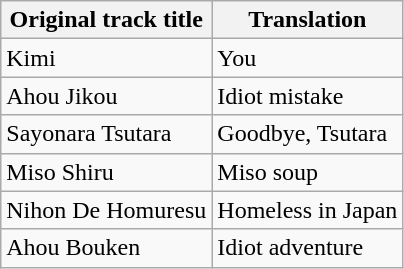<table class="wikitable">
<tr>
<th>Original track title</th>
<th>Translation</th>
</tr>
<tr>
<td>Kimi</td>
<td>You</td>
</tr>
<tr>
<td>Ahou Jikou</td>
<td>Idiot mistake</td>
</tr>
<tr>
<td>Sayonara Tsutara</td>
<td>Goodbye, Tsutara</td>
</tr>
<tr>
<td>Miso Shiru</td>
<td>Miso soup</td>
</tr>
<tr>
<td>Nihon De Homuresu</td>
<td>Homeless in Japan</td>
</tr>
<tr>
<td>Ahou Bouken</td>
<td>Idiot adventure</td>
</tr>
</table>
